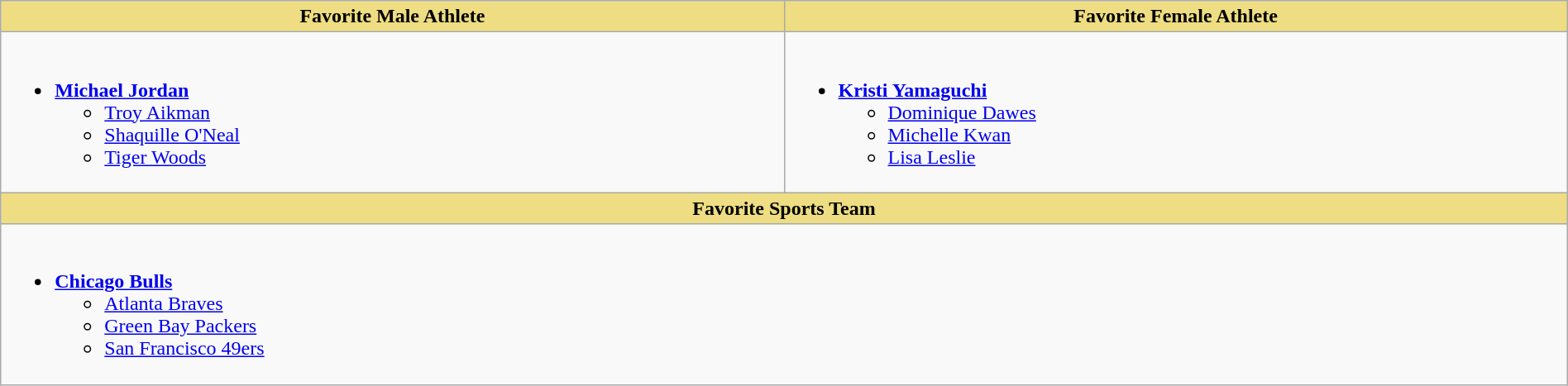<table class="wikitable" style="width:100%">
<tr>
<th style="background:#EEDD82; width:50%">Favorite Male Athlete</th>
<th style="background:#EEDD82; width:50%">Favorite Female Athlete</th>
</tr>
<tr>
<td valign="top"><br><ul><li><strong><a href='#'>Michael Jordan</a></strong><ul><li><a href='#'>Troy Aikman</a></li><li><a href='#'>Shaquille O'Neal</a></li><li><a href='#'>Tiger Woods</a></li></ul></li></ul></td>
<td valign="top"><br><ul><li><strong><a href='#'>Kristi Yamaguchi</a></strong><ul><li><a href='#'>Dominique Dawes</a></li><li><a href='#'>Michelle Kwan</a></li><li><a href='#'>Lisa Leslie</a></li></ul></li></ul></td>
</tr>
<tr>
<th style="background:#EEDD82;" colspan="2">Favorite Sports Team</th>
</tr>
<tr>
<td colspan="2"><br><ul><li><strong><a href='#'>Chicago Bulls</a></strong><ul><li><a href='#'>Atlanta Braves</a></li><li><a href='#'>Green Bay Packers</a></li><li><a href='#'>San Francisco 49ers</a></li></ul></li></ul></td>
</tr>
</table>
